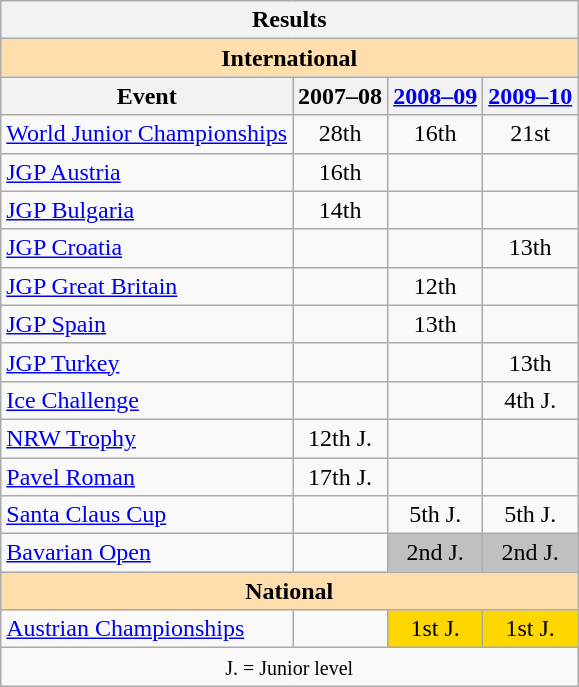<table class="wikitable" style="text-align:center">
<tr>
<th colspan=4 align=center><strong>Results</strong></th>
</tr>
<tr>
<th style="background-color: #ffdead; " colspan=4 align=center><strong>International</strong></th>
</tr>
<tr>
<th>Event</th>
<th>2007–08</th>
<th><a href='#'>2008–09</a></th>
<th><a href='#'>2009–10</a></th>
</tr>
<tr>
<td align=left><a href='#'>World Junior Championships</a></td>
<td>28th</td>
<td>16th</td>
<td>21st</td>
</tr>
<tr>
<td align=left><a href='#'>JGP Austria</a></td>
<td>16th</td>
<td></td>
<td></td>
</tr>
<tr>
<td align=left><a href='#'>JGP Bulgaria</a></td>
<td>14th</td>
<td></td>
<td></td>
</tr>
<tr>
<td align=left><a href='#'>JGP Croatia</a></td>
<td></td>
<td></td>
<td>13th</td>
</tr>
<tr>
<td align=left><a href='#'>JGP Great Britain</a></td>
<td></td>
<td>12th</td>
<td></td>
</tr>
<tr>
<td align=left><a href='#'>JGP Spain</a></td>
<td></td>
<td>13th</td>
<td></td>
</tr>
<tr>
<td align=left><a href='#'>JGP Turkey</a></td>
<td></td>
<td></td>
<td>13th</td>
</tr>
<tr>
<td align=left><a href='#'>Ice Challenge</a></td>
<td></td>
<td></td>
<td>4th J.</td>
</tr>
<tr>
<td align=left><a href='#'>NRW Trophy</a></td>
<td>12th J.</td>
<td></td>
<td></td>
</tr>
<tr>
<td align=left><a href='#'>Pavel Roman</a></td>
<td>17th J.</td>
<td></td>
<td></td>
</tr>
<tr>
<td align=left><a href='#'>Santa Claus Cup</a></td>
<td></td>
<td>5th J.</td>
<td>5th J.</td>
</tr>
<tr>
<td align=left><a href='#'>Bavarian Open</a></td>
<td></td>
<td bgcolor=silver>2nd J.</td>
<td bgcolor=silver>2nd J.</td>
</tr>
<tr>
<th style="background-color: #ffdead; " colspan=4 align=center><strong>National</strong></th>
</tr>
<tr>
<td align=left><a href='#'>Austrian Championships</a></td>
<td></td>
<td bgcolor=gold>1st J.</td>
<td bgcolor=gold>1st J.</td>
</tr>
<tr>
<td colspan=4 align=center><small> J. = Junior level </small></td>
</tr>
</table>
